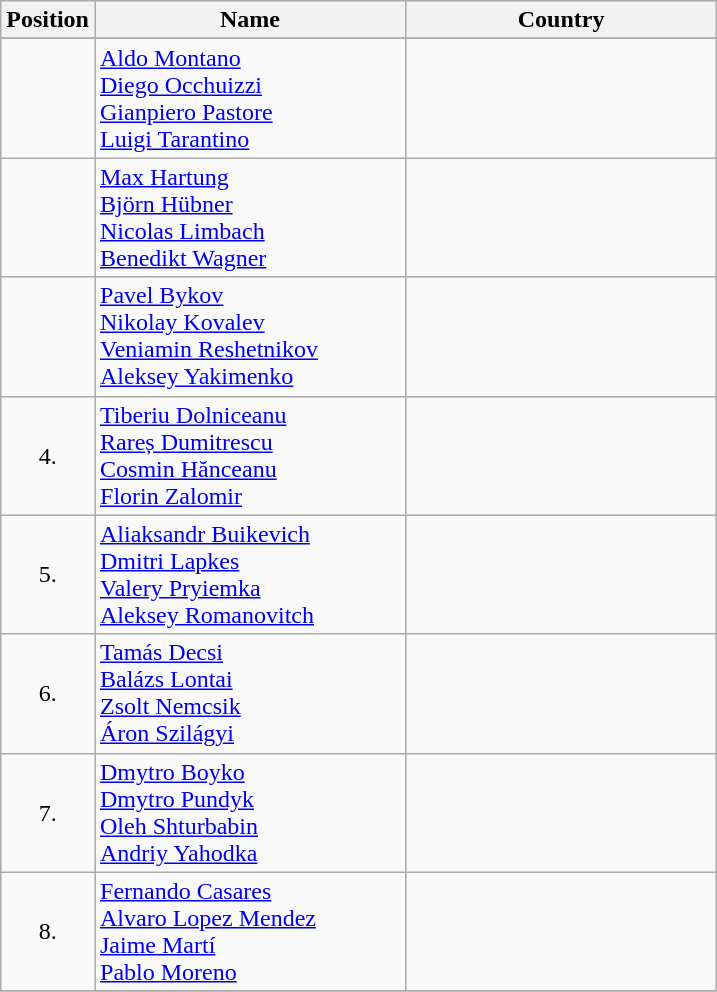<table class="wikitable">
<tr>
<th width="20">Position</th>
<th width="200">Name</th>
<th width="200">Country</th>
</tr>
<tr>
</tr>
<tr>
<td align="center"></td>
<td><a href='#'>Aldo Montano</a><br><a href='#'>Diego Occhuizzi</a><br><a href='#'>Gianpiero Pastore</a><br><a href='#'>Luigi Tarantino</a></td>
<td></td>
</tr>
<tr>
<td align="center"></td>
<td><a href='#'>Max Hartung</a><br><a href='#'>Björn Hübner</a><br><a href='#'>Nicolas Limbach</a><br><a href='#'>Benedikt Wagner</a></td>
<td></td>
</tr>
<tr>
<td align="center"></td>
<td><a href='#'>Pavel Bykov</a><br><a href='#'>Nikolay Kovalev</a><br><a href='#'>Veniamin Reshetnikov</a><br><a href='#'>Aleksey Yakimenko</a></td>
<td></td>
</tr>
<tr>
<td align="center">4.</td>
<td><a href='#'>Tiberiu Dolniceanu</a><br><a href='#'>Rareș Dumitrescu</a><br><a href='#'>Cosmin Hănceanu</a><br><a href='#'>Florin Zalomir</a></td>
<td></td>
</tr>
<tr>
<td align="center">5.</td>
<td><a href='#'>Aliaksandr Buikevich</a><br><a href='#'>Dmitri Lapkes</a><br><a href='#'>Valery Pryiemka</a><br><a href='#'>Aleksey Romanovitch</a></td>
<td></td>
</tr>
<tr>
<td align="center">6.</td>
<td><a href='#'>Tamás Decsi</a><br><a href='#'>Balázs Lontai</a><br><a href='#'>Zsolt Nemcsik</a><br><a href='#'>Áron Szilágyi</a></td>
<td></td>
</tr>
<tr>
<td align="center">7.</td>
<td><a href='#'>Dmytro Boyko</a><br><a href='#'>Dmytro Pundyk</a><br><a href='#'>Oleh Shturbabin</a><br><a href='#'>Andriy Yahodka</a></td>
<td></td>
</tr>
<tr>
<td align="center">8.</td>
<td><a href='#'>Fernando Casares</a><br><a href='#'>Alvaro Lopez Mendez</a><br><a href='#'>Jaime Martí</a><br><a href='#'>Pablo Moreno</a></td>
<td></td>
</tr>
<tr>
</tr>
</table>
